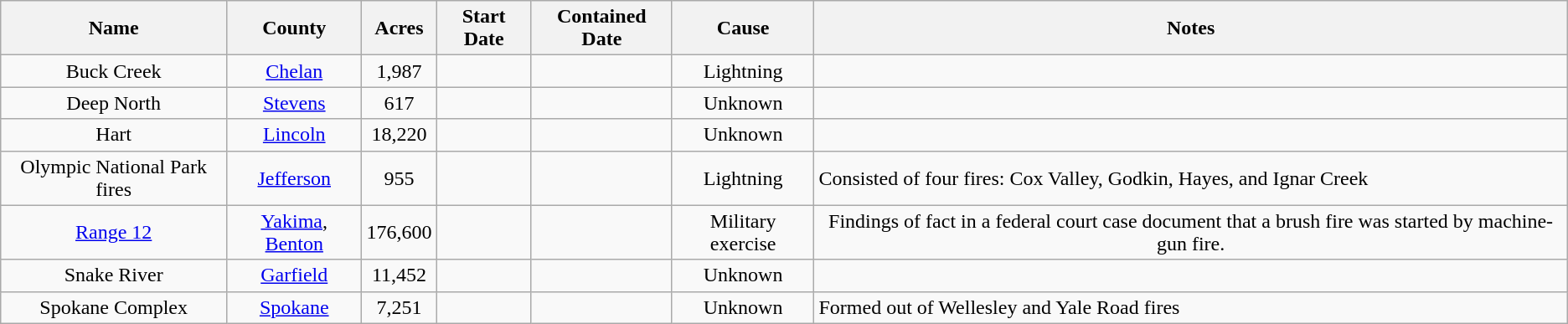<table class="wikitable sortable" style="text-align:center;">
<tr>
<th>Name</th>
<th>County </th>
<th>Acres</th>
<th>Start Date</th>
<th>Contained Date</th>
<th>Cause</th>
<th>Notes</th>
</tr>
<tr>
<td>Buck Creek</td>
<td><a href='#'>Chelan</a></td>
<td>1,987</td>
<td></td>
<td></td>
<td>Lightning</td>
<td></td>
</tr>
<tr>
<td>Deep North</td>
<td><a href='#'>Stevens</a></td>
<td>617</td>
<td></td>
<td></td>
<td>Unknown</td>
<td></td>
</tr>
<tr>
<td>Hart</td>
<td><a href='#'>Lincoln</a></td>
<td>18,220</td>
<td></td>
<td></td>
<td>Unknown</td>
<td></td>
</tr>
<tr>
<td>Olympic National Park fires</td>
<td><a href='#'>Jefferson</a></td>
<td>955</td>
<td></td>
<td></td>
<td>Lightning</td>
<td align=left>Consisted of four fires: Cox Valley, Godkin, Hayes, and Ignar Creek</td>
</tr>
<tr>
<td><a href='#'>Range 12</a></td>
<td><a href='#'>Yakima</a>, <a href='#'>Benton</a></td>
<td>176,600</td>
<td></td>
<td></td>
<td>Military exercise</td>
<td>Findings of fact in a federal court case document that a brush fire was started by machine-gun fire.</td>
</tr>
<tr>
<td>Snake River</td>
<td><a href='#'>Garfield</a></td>
<td>11,452</td>
<td></td>
<td></td>
<td>Unknown</td>
<td></td>
</tr>
<tr>
<td>Spokane Complex</td>
<td><a href='#'>Spokane</a></td>
<td>7,251</td>
<td></td>
<td></td>
<td>Unknown</td>
<td align=left>Formed out of Wellesley and Yale Road fires</td>
</tr>
</table>
